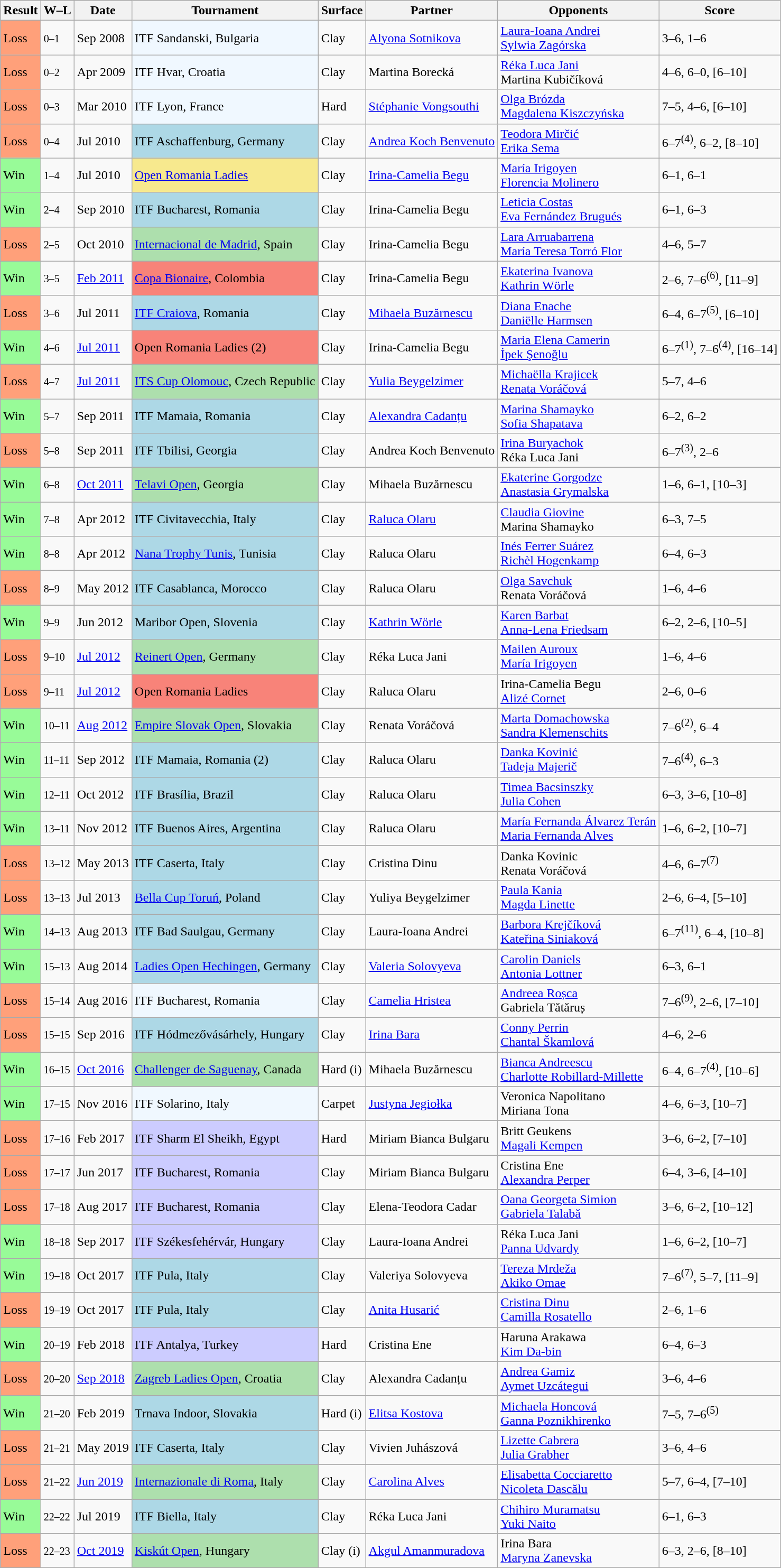<table class="wikitable sortable">
<tr>
<th>Result</th>
<th class="unsortable">W–L</th>
<th>Date</th>
<th>Tournament</th>
<th>Surface</th>
<th>Partner</th>
<th>Opponents</th>
<th class="unsortable">Score</th>
</tr>
<tr>
<td style="background:#ffa07a;">Loss</td>
<td><small>0–1</small></td>
<td>Sep 2008</td>
<td bgcolor="#f0f8ff">ITF Sandanski, Bulgaria</td>
<td>Clay</td>
<td> <a href='#'>Alyona Sotnikova</a></td>
<td> <a href='#'>Laura-Ioana Andrei</a> <br>  <a href='#'>Sylwia Zagórska</a></td>
<td>3–6, 1–6</td>
</tr>
<tr>
<td style="background:#ffa07a;">Loss</td>
<td><small>0–2</small></td>
<td>Apr 2009</td>
<td bgcolor="#f0f8ff">ITF Hvar, Croatia</td>
<td>Clay</td>
<td> Martina Borecká</td>
<td> <a href='#'>Réka Luca Jani</a> <br>  Martina Kubičíková</td>
<td>4–6, 6–0, [6–10]</td>
</tr>
<tr>
<td style="background:#ffa07a;">Loss</td>
<td><small>0–3</small></td>
<td>Mar 2010</td>
<td bgcolor="#f0f8ff">ITF Lyon, France</td>
<td>Hard</td>
<td> <a href='#'>Stéphanie Vongsouthi</a></td>
<td> <a href='#'>Olga Brózda</a> <br>  <a href='#'>Magdalena Kiszczyńska</a></td>
<td>7–5, 4–6, [6–10]</td>
</tr>
<tr>
<td style="background:#ffa07a;">Loss</td>
<td><small>0–4</small></td>
<td>Jul 2010</td>
<td style="background:lightblue;">ITF Aschaffenburg, Germany</td>
<td>Clay</td>
<td> <a href='#'>Andrea Koch Benvenuto</a></td>
<td> <a href='#'>Teodora Mirčić</a> <br>  <a href='#'>Erika Sema</a></td>
<td>6–7<sup>(4)</sup>, 6–2, [8–10]</td>
</tr>
<tr>
<td style="background:#98fb98;">Win</td>
<td><small>1–4</small></td>
<td>Jul 2010</td>
<td bgcolor="#F7E98E"><a href='#'>Open Romania Ladies</a></td>
<td>Clay</td>
<td> <a href='#'>Irina-Camelia Begu</a></td>
<td> <a href='#'>María Irigoyen</a> <br>  <a href='#'>Florencia Molinero</a></td>
<td>6–1, 6–1</td>
</tr>
<tr>
<td style="background:#98fb98;">Win</td>
<td><small>2–4</small></td>
<td>Sep 2010</td>
<td bgcolor="lightblue">ITF Bucharest, Romania</td>
<td>Clay</td>
<td> Irina-Camelia Begu</td>
<td> <a href='#'>Leticia Costas</a> <br>  <a href='#'>Eva Fernández Brugués</a></td>
<td>6–1, 6–3</td>
</tr>
<tr>
<td style="background:#ffa07a;">Loss</td>
<td><small>2–5</small></td>
<td>Oct 2010</td>
<td bgcolor="#ADDFAD"><a href='#'>Internacional de Madrid</a>, Spain</td>
<td>Clay</td>
<td> Irina-Camelia Begu</td>
<td> <a href='#'>Lara Arruabarrena</a> <br>  <a href='#'>María Teresa Torró Flor</a></td>
<td>4–6, 5–7</td>
</tr>
<tr>
<td style="background:#98fb98;">Win</td>
<td><small>3–5</small></td>
<td><a href='#'>Feb 2011</a></td>
<td bgcolor="#F88379"><a href='#'>Copa Bionaire</a>, Colombia</td>
<td>Clay</td>
<td> Irina-Camelia Begu</td>
<td> <a href='#'>Ekaterina Ivanova</a> <br>  <a href='#'>Kathrin Wörle</a></td>
<td>2–6, 7–6<sup>(6)</sup>, [11–9]</td>
</tr>
<tr>
<td style="background:#ffa07a;">Loss</td>
<td><small>3–6</small></td>
<td>Jul 2011</td>
<td bgcolor="lightblue"><a href='#'>ITF Craiova</a>, Romania</td>
<td>Clay</td>
<td> <a href='#'>Mihaela Buzărnescu</a></td>
<td> <a href='#'>Diana Enache</a> <br>  <a href='#'>Daniëlle Harmsen</a></td>
<td>6–4, 6–7<sup>(5)</sup>, [6–10]</td>
</tr>
<tr>
<td style="background:#98fb98;">Win</td>
<td><small>4–6</small></td>
<td><a href='#'>Jul 2011</a></td>
<td bgcolor=#F88379>Open Romania Ladies (2)</td>
<td>Clay</td>
<td> Irina-Camelia Begu</td>
<td> <a href='#'>Maria Elena Camerin</a> <br>  <a href='#'>İpek Şenoğlu</a></td>
<td>6–7<sup>(1)</sup>, 7–6<sup>(4)</sup>, [16–14]</td>
</tr>
<tr>
<td style="background:#ffa07a;">Loss</td>
<td><small>4–7</small></td>
<td><a href='#'>Jul 2011</a></td>
<td bgcolor="#ADDFAD"><a href='#'>ITS Cup Olomouc</a>, Czech Republic</td>
<td>Clay</td>
<td> <a href='#'>Yulia Beygelzimer</a></td>
<td> <a href='#'>Michaëlla Krajicek</a> <br>  <a href='#'>Renata Voráčová</a></td>
<td>5–7, 4–6</td>
</tr>
<tr>
<td style="background:#98fb98;">Win</td>
<td><small>5–7</small></td>
<td>Sep 2011</td>
<td bgcolor="lightblue">ITF Mamaia, Romania</td>
<td>Clay</td>
<td> <a href='#'>Alexandra Cadanțu</a></td>
<td> <a href='#'>Marina Shamayko</a> <br>  <a href='#'>Sofia Shapatava</a></td>
<td>6–2, 6–2</td>
</tr>
<tr>
<td style="background:#ffa07a;">Loss</td>
<td><small>5–8</small></td>
<td>Sep 2011</td>
<td bgcolor="lightblue">ITF Tbilisi, Georgia</td>
<td>Clay</td>
<td> Andrea Koch Benvenuto</td>
<td> <a href='#'>Irina Buryachok</a> <br>  Réka Luca Jani</td>
<td>6–7<sup>(3)</sup>, 2–6</td>
</tr>
<tr>
<td style="background:#98fb98;">Win</td>
<td><small>6–8</small></td>
<td><a href='#'>Oct 2011</a></td>
<td bgcolor="#ADDFAD"><a href='#'>Telavi Open</a>, Georgia</td>
<td>Clay</td>
<td> Mihaela Buzărnescu</td>
<td> <a href='#'>Ekaterine Gorgodze</a> <br>  <a href='#'>Anastasia Grymalska</a></td>
<td>1–6, 6–1, [10–3]</td>
</tr>
<tr>
<td style="background:#98fb98;">Win</td>
<td><small>7–8</small></td>
<td>Apr 2012</td>
<td bgcolor="lightblue">ITF Civitavecchia, Italy</td>
<td>Clay</td>
<td> <a href='#'>Raluca Olaru</a></td>
<td> <a href='#'>Claudia Giovine</a> <br>  Marina Shamayko</td>
<td>6–3, 7–5</td>
</tr>
<tr>
<td style="background:#98fb98;">Win</td>
<td><small>8–8</small></td>
<td>Apr 2012</td>
<td bgcolor="lightblue"><a href='#'>Nana Trophy Tunis</a>, Tunisia</td>
<td>Clay</td>
<td> Raluca Olaru</td>
<td> <a href='#'>Inés Ferrer Suárez</a> <br>  <a href='#'>Richèl Hogenkamp</a></td>
<td>6–4, 6–3</td>
</tr>
<tr>
<td style="background:#ffa07a;">Loss</td>
<td><small>8–9</small></td>
<td>May 2012</td>
<td bgcolor="lightblue">ITF Casablanca, Morocco</td>
<td>Clay</td>
<td> Raluca Olaru</td>
<td> <a href='#'>Olga Savchuk</a> <br>  Renata Voráčová</td>
<td>1–6, 4–6</td>
</tr>
<tr>
<td style="background:#98fb98;">Win</td>
<td><small>9–9</small></td>
<td>Jun 2012</td>
<td bgcolor="lightblue">Maribor Open, Slovenia</td>
<td>Clay</td>
<td> <a href='#'>Kathrin Wörle</a></td>
<td> <a href='#'>Karen Barbat</a> <br>  <a href='#'>Anna-Lena Friedsam</a></td>
<td>6–2, 2–6, [10–5]</td>
</tr>
<tr>
<td style="background:#ffa07a;">Loss</td>
<td><small>9–10</small></td>
<td><a href='#'>Jul 2012</a></td>
<td bgcolor="#ADDFAD"><a href='#'>Reinert Open</a>, Germany</td>
<td>Clay</td>
<td> Réka Luca Jani</td>
<td> <a href='#'>Mailen Auroux</a> <br>  <a href='#'>María Irigoyen</a></td>
<td>1–6, 4–6</td>
</tr>
<tr>
<td style="background:#ffa07a;">Loss</td>
<td><small>9–11</small></td>
<td><a href='#'>Jul 2012</a></td>
<td bgcolor=#F88379>Open Romania Ladies</td>
<td>Clay</td>
<td> Raluca Olaru</td>
<td> Irina-Camelia Begu <br>  <a href='#'>Alizé Cornet</a></td>
<td>2–6, 0–6</td>
</tr>
<tr>
<td style="background:#98fb98;">Win</td>
<td><small>10–11</small></td>
<td><a href='#'>Aug 2012</a></td>
<td bgcolor="#ADDFAD"><a href='#'>Empire Slovak Open</a>, Slovakia</td>
<td>Clay</td>
<td> Renata Voráčová</td>
<td> <a href='#'>Marta Domachowska</a> <br>  <a href='#'>Sandra Klemenschits</a></td>
<td>7–6<sup>(2)</sup>, 6–4</td>
</tr>
<tr>
<td style="background:#98fb98;">Win</td>
<td><small>11–11</small></td>
<td>Sep 2012</td>
<td bgcolor="lightblue">ITF Mamaia, Romania (2)</td>
<td>Clay</td>
<td> Raluca Olaru</td>
<td> <a href='#'>Danka Kovinić</a> <br>  <a href='#'>Tadeja Majerič</a></td>
<td>7–6<sup>(4)</sup>, 6–3</td>
</tr>
<tr>
<td style="background:#98fb98;">Win</td>
<td><small>12–11</small></td>
<td>Oct 2012</td>
<td bgcolor="lightblue">ITF Brasília, Brazil</td>
<td>Clay</td>
<td> Raluca Olaru</td>
<td> <a href='#'>Timea Bacsinszky</a> <br>  <a href='#'>Julia Cohen</a></td>
<td>6–3, 3–6, [10–8]</td>
</tr>
<tr>
<td style="background:#98fb98;">Win</td>
<td><small>13–11</small></td>
<td>Nov 2012</td>
<td bgcolor="lightblue">ITF Buenos Aires, Argentina</td>
<td>Clay</td>
<td> Raluca Olaru</td>
<td> <a href='#'>María Fernanda Álvarez Terán</a> <br>  <a href='#'>Maria Fernanda Alves</a></td>
<td>1–6, 6–2, [10–7]</td>
</tr>
<tr>
<td style="background:#ffa07a;">Loss</td>
<td><small>13–12</small></td>
<td>May 2013</td>
<td bgcolor="lightblue">ITF Caserta, Italy</td>
<td>Clay</td>
<td> Cristina Dinu</td>
<td> Danka Kovinic <br>  Renata Voráčová</td>
<td>4–6, 6–7<sup>(7)</sup></td>
</tr>
<tr>
<td style="background:#ffa07a;">Loss</td>
<td><small>13–13</small></td>
<td>Jul 2013</td>
<td bgcolor="lightblue"><a href='#'>Bella Cup Toruń</a>, Poland</td>
<td>Clay</td>
<td> Yuliya Beygelzimer</td>
<td> <a href='#'>Paula Kania</a> <br>  <a href='#'>Magda Linette</a></td>
<td>2–6, 6–4, [5–10]</td>
</tr>
<tr>
<td style="background:#98fb98;">Win</td>
<td><small>14–13</small></td>
<td>Aug 2013</td>
<td bgcolor="lightblue">ITF Bad Saulgau, Germany</td>
<td>Clay</td>
<td> Laura-Ioana Andrei</td>
<td> <a href='#'>Barbora Krejčíková</a> <br>  <a href='#'>Kateřina Siniaková</a></td>
<td>6–7<sup>(11)</sup>, 6–4, [10–8]</td>
</tr>
<tr>
<td style="background:#98fb98;">Win</td>
<td><small>15–13</small></td>
<td>Aug 2014</td>
<td style="background:lightblue;"><a href='#'>Ladies Open Hechingen</a>, Germany</td>
<td>Clay</td>
<td> <a href='#'>Valeria Solovyeva</a></td>
<td> <a href='#'>Carolin Daniels</a> <br>  <a href='#'>Antonia Lottner</a></td>
<td>6–3, 6–1</td>
</tr>
<tr>
<td style="background:#ffa07a;">Loss</td>
<td><small>15–14</small></td>
<td>Aug 2016</td>
<td bgcolor=#f0f8ff>ITF Bucharest, Romania</td>
<td>Clay</td>
<td> <a href='#'>Camelia Hristea</a></td>
<td> <a href='#'>Andreea Roșca</a> <br>  Gabriela Tătăruș</td>
<td>7–6<sup>(9)</sup>, 2–6, [7–10]</td>
</tr>
<tr>
<td style="background:#ffa07a;">Loss</td>
<td><small>15–15</small></td>
<td>Sep 2016</td>
<td style="background:lightblue;">ITF Hódmezővásárhely, Hungary</td>
<td>Clay</td>
<td> <a href='#'>Irina Bara</a></td>
<td> <a href='#'>Conny Perrin</a> <br>  <a href='#'>Chantal Škamlová</a></td>
<td>4–6, 2–6</td>
</tr>
<tr>
<td style="background:#98fb98;">Win</td>
<td><small>16–15</small></td>
<td><a href='#'>Oct 2016</a></td>
<td style="background:#addfad;"><a href='#'>Challenger de Saguenay</a>, Canada</td>
<td>Hard (i)</td>
<td> Mihaela Buzărnescu</td>
<td> <a href='#'>Bianca Andreescu</a> <br>  <a href='#'>Charlotte Robillard-Millette</a></td>
<td>6–4, 6–7<sup>(4)</sup>, [10–6]</td>
</tr>
<tr>
<td style="background:#98fb98;">Win</td>
<td><small>17–15</small></td>
<td>Nov 2016</td>
<td bgcolor=#f0f8ff>ITF Solarino, Italy</td>
<td>Carpet</td>
<td> <a href='#'>Justyna Jegiołka</a></td>
<td> Veronica Napolitano <br>  Miriana Tona</td>
<td>4–6, 6–3, [10–7]</td>
</tr>
<tr>
<td style="background:#ffa07a;">Loss</td>
<td><small>17–16</small></td>
<td>Feb 2017</td>
<td style="background:#ccccff;">ITF Sharm El Sheikh, Egypt</td>
<td>Hard</td>
<td> Miriam Bianca Bulgaru</td>
<td> Britt Geukens <br>  <a href='#'>Magali Kempen</a></td>
<td>3–6, 6–2, [7–10]</td>
</tr>
<tr>
<td style="background:#ffa07a;">Loss</td>
<td><small>17–17</small></td>
<td>Jun 2017</td>
<td style="background:#ccccff;">ITF Bucharest, Romania</td>
<td>Clay</td>
<td> Miriam Bianca Bulgaru</td>
<td> Cristina Ene <br>  <a href='#'>Alexandra Perper</a></td>
<td>6–4, 3–6, [4–10]</td>
</tr>
<tr>
<td style="background:#ffa07a;">Loss</td>
<td><small>17–18</small></td>
<td>Aug 2017</td>
<td style="background:#ccccff;">ITF Bucharest, Romania</td>
<td>Clay</td>
<td> Elena-Teodora Cadar</td>
<td> <a href='#'>Oana Georgeta Simion</a> <br>  <a href='#'>Gabriela Talabă</a></td>
<td>3–6, 6–2, [10–12]</td>
</tr>
<tr>
<td style="background:#98fb98;">Win</td>
<td><small>18–18</small></td>
<td>Sep 2017</td>
<td style="background:#ccccff;">ITF Székesfehérvár, Hungary</td>
<td>Clay</td>
<td> Laura-Ioana Andrei</td>
<td> Réka Luca Jani <br>  <a href='#'>Panna Udvardy</a></td>
<td>1–6, 6–2, [10–7]</td>
</tr>
<tr>
<td style="background:#98fb98;">Win</td>
<td><small>19–18</small></td>
<td>Oct 2017</td>
<td style="background:lightblue;">ITF Pula, Italy</td>
<td>Clay</td>
<td> Valeriya Solovyeva</td>
<td> <a href='#'>Tereza Mrdeža</a> <br>  <a href='#'>Akiko Omae</a></td>
<td>7–6<sup>(7)</sup>, 5–7, [11–9]</td>
</tr>
<tr>
<td style="background:#ffa07a;">Loss</td>
<td><small>19–19</small></td>
<td>Oct 2017</td>
<td style="background:lightblue;">ITF Pula, Italy</td>
<td>Clay</td>
<td> <a href='#'>Anita Husarić</a></td>
<td> <a href='#'>Cristina Dinu</a> <br>  <a href='#'>Camilla Rosatello</a></td>
<td>2–6, 1–6</td>
</tr>
<tr>
<td style="background:#98fb98;">Win</td>
<td><small>20–19</small></td>
<td>Feb 2018</td>
<td style="background:#ccccff;">ITF Antalya, Turkey</td>
<td>Hard</td>
<td> Cristina Ene</td>
<td> Haruna Arakawa <br>  <a href='#'>Kim Da-bin</a></td>
<td>6–4, 6–3</td>
</tr>
<tr>
<td style="background:#ffa07a;">Loss</td>
<td><small>20–20</small></td>
<td><a href='#'>Sep 2018</a></td>
<td style="background:#addfad;"><a href='#'>Zagreb Ladies Open</a>, Croatia</td>
<td>Clay</td>
<td> Alexandra Cadanțu</td>
<td> <a href='#'>Andrea Gamiz</a> <br>  <a href='#'>Aymet Uzcátegui</a></td>
<td>3–6, 4–6</td>
</tr>
<tr>
<td style="background:#98fb98;">Win</td>
<td><small>21–20</small></td>
<td>Feb 2019</td>
<td style="background:lightblue;">Trnava Indoor, Slovakia</td>
<td>Hard (i)</td>
<td> <a href='#'>Elitsa Kostova</a></td>
<td> <a href='#'>Michaela Honcová</a> <br>  <a href='#'>Ganna Poznikhirenko</a></td>
<td>7–5, 7–6<sup>(5)</sup></td>
</tr>
<tr>
<td style="background:#ffa07a;">Loss</td>
<td><small>21–21</small></td>
<td>May 2019</td>
<td style="background:lightblue;">ITF Caserta, Italy</td>
<td>Clay</td>
<td> Vivien Juhászová</td>
<td> <a href='#'>Lizette Cabrera</a> <br>  <a href='#'>Julia Grabher</a></td>
<td>3–6, 4–6</td>
</tr>
<tr>
<td style="background:#ffa07a;">Loss</td>
<td><small>21–22</small></td>
<td><a href='#'>Jun 2019</a></td>
<td style="background:#addfad;"><a href='#'>Internazionale di Roma</a>, Italy</td>
<td>Clay</td>
<td> <a href='#'>Carolina Alves</a></td>
<td> <a href='#'>Elisabetta Cocciaretto</a> <br>  <a href='#'>Nicoleta Dascălu</a></td>
<td>5–7, 6–4, [7–10]</td>
</tr>
<tr>
<td style="background:#98fb98;">Win</td>
<td><small>22–22</small></td>
<td>Jul 2019</td>
<td style="background:lightblue;">ITF Biella, Italy</td>
<td>Clay</td>
<td> Réka Luca Jani</td>
<td> <a href='#'>Chihiro Muramatsu</a> <br>  <a href='#'>Yuki Naito</a></td>
<td>6–1, 6–3</td>
</tr>
<tr>
<td bgcolor="FFA07A">Loss</td>
<td><small>22–23</small></td>
<td><a href='#'>Oct 2019</a></td>
<td style="background:#addfad;"><a href='#'>Kiskút Open</a>, Hungary</td>
<td>Clay (i)</td>
<td> <a href='#'>Akgul Amanmuradova</a></td>
<td> Irina Bara <br>  <a href='#'>Maryna Zanevska</a></td>
<td>6–3, 2–6, [8–10]</td>
</tr>
</table>
